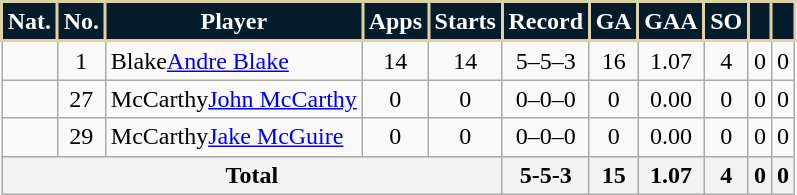<table | class="wikitable sortable">
<tr>
<th style="background:#041C2C; color:#FFFFFF; border:2px solid #DFD1A7; text-align:center;">Nat.</th>
<th style="background:#041C2C; color:#FFFFFF; border:2px solid #DFD1A7; text-align:center;">No.</th>
<th style="background:#041C2C; color:#FFFFFF; border:2px solid #DFD1A7; text-align:center;">Player</th>
<th style="background:#041C2C; color:#FFFFFF; border:2px solid #DFD1A7; text-align:center;">Apps</th>
<th style="background:#041C2C; color:#FFFFFF; border:2px solid #DFD1A7; text-align:center;">Starts</th>
<th style="background:#041C2C; color:#FFFFFF; border:2px solid #DFD1A7; text-align:center;">Record</th>
<th style="background:#041C2C; color:#FFFFFF; border:2px solid #DFD1A7; text-align:center;">GA</th>
<th style="background:#041C2C; color:#FFFFFF; border:2px solid #DFD1A7; text-align:center;">GAA</th>
<th style="background:#041C2C; color:#FFFFFF; border:2px solid #DFD1A7; text-align:center;">SO</th>
<th style="background:#041C2C; color:#FFFFFF; border:2px solid #DFD1A7; text-align:center;"></th>
<th style="background:#041C2C; color:#FFFFFF; border:2px solid #DFD1A7; text-align:center;"></th>
</tr>
<tr align=center>
<td></td>
<td>1</td>
<td align=left><span>Blake</span><a href='#'>Andre Blake</a></td>
<td>14</td>
<td>14</td>
<td>5–5–3</td>
<td>16</td>
<td>1.07</td>
<td>4</td>
<td>0</td>
<td>0</td>
</tr>
<tr align=center>
<td></td>
<td>27</td>
<td align=left><span>McCarthy</span><a href='#'>John McCarthy</a></td>
<td>0</td>
<td>0</td>
<td>0–0–0</td>
<td>0</td>
<td>0.00</td>
<td>0</td>
<td>0</td>
<td>0</td>
</tr>
<tr align=center>
<td></td>
<td>29</td>
<td align=left><span>McCarthy</span><a href='#'>Jake McGuire</a></td>
<td>0</td>
<td>0</td>
<td>0–0–0</td>
<td>0</td>
<td>0.00</td>
<td>0</td>
<td>0</td>
<td>0</td>
</tr>
<tr style="text-align:center;" class="sortbottom">
<th colspan=5><strong>Total</strong></th>
<th><strong>5-5-3</strong></th>
<th><strong>15</strong></th>
<th><strong>1.07</strong></th>
<th><strong>4</strong></th>
<th><strong>0</strong></th>
<th><strong>0</strong></th>
</tr>
</table>
